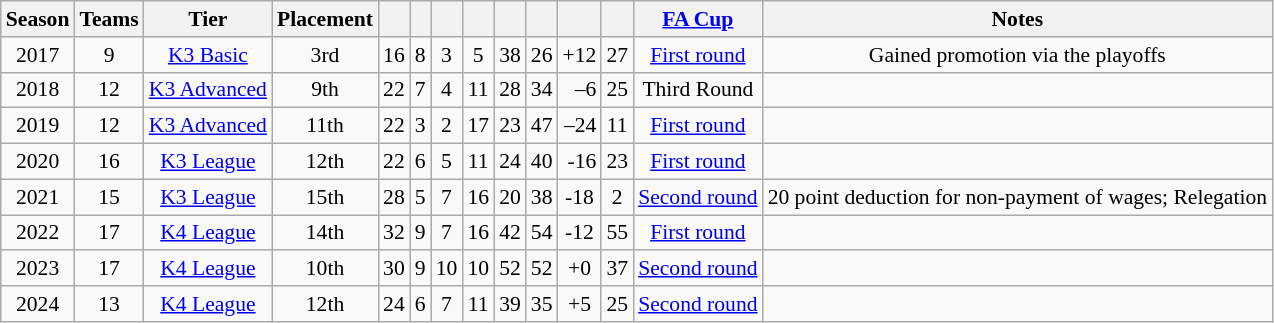<table class="wikitable" style="text-align: center; font-size:90%;">
<tr>
<th>Season</th>
<th>Teams</th>
<th>Tier</th>
<th>Placement</th>
<th></th>
<th></th>
<th></th>
<th></th>
<th></th>
<th></th>
<th></th>
<th></th>
<th><a href='#'>FA Cup</a></th>
<th>Notes</th>
</tr>
<tr>
<td>2017</td>
<td>9</td>
<td><a href='#'>K3 Basic</a></td>
<td>3rd</td>
<td>16</td>
<td>8</td>
<td>3</td>
<td>5</td>
<td>38</td>
<td>26</td>
<td align=right>+12</td>
<td>27</td>
<td><a href='#'>First round</a></td>
<td>Gained promotion via the playoffs</td>
</tr>
<tr>
<td>2018</td>
<td>12</td>
<td><a href='#'>K3 Advanced</a></td>
<td>9th</td>
<td>22</td>
<td>7</td>
<td>4</td>
<td>11</td>
<td>28</td>
<td>34</td>
<td align=right>–6</td>
<td>25</td>
<td>Third Round</td>
<td> </td>
</tr>
<tr>
<td>2019</td>
<td>12</td>
<td><a href='#'>K3 Advanced</a></td>
<td>11th</td>
<td>22</td>
<td>3</td>
<td>2</td>
<td>17</td>
<td>23</td>
<td>47</td>
<td align=right>–24</td>
<td>11</td>
<td><a href='#'>First round</a></td>
<td> </td>
</tr>
<tr>
<td>2020</td>
<td>16</td>
<td><a href='#'>K3 League</a></td>
<td>12th</td>
<td>22</td>
<td>6</td>
<td>5</td>
<td>11</td>
<td>24</td>
<td>40</td>
<td align=right>-16</td>
<td>23</td>
<td><a href='#'>First round</a></td>
<td> </td>
</tr>
<tr>
<td>2021</td>
<td>15</td>
<td><a href='#'>K3 League</a></td>
<td>15th</td>
<td>28</td>
<td>5</td>
<td>7</td>
<td>16</td>
<td>20</td>
<td>38</td>
<td>-18</td>
<td>2</td>
<td><a href='#'>Second round</a></td>
<td>20 point deduction for non-payment of wages; Relegation</td>
</tr>
<tr>
<td>2022</td>
<td>17</td>
<td><a href='#'>K4 League</a></td>
<td>14th</td>
<td>32</td>
<td>9</td>
<td>7</td>
<td>16</td>
<td>42</td>
<td>54</td>
<td>-12</td>
<td>55</td>
<td><a href='#'>First round</a></td>
<td> </td>
</tr>
<tr>
<td>2023</td>
<td>17</td>
<td><a href='#'>K4 League</a></td>
<td>10th</td>
<td>30</td>
<td>9</td>
<td>10</td>
<td>10</td>
<td>52</td>
<td>52</td>
<td>+0</td>
<td>37</td>
<td><a href='#'>Second round</a></td>
<td> </td>
</tr>
<tr>
<td>2024</td>
<td>13</td>
<td><a href='#'>K4 League</a></td>
<td>12th</td>
<td>24</td>
<td>6</td>
<td>7</td>
<td>11</td>
<td>39</td>
<td>35</td>
<td>+5</td>
<td>25</td>
<td><a href='#'>Second round</a></td>
<td> </td>
</tr>
</table>
